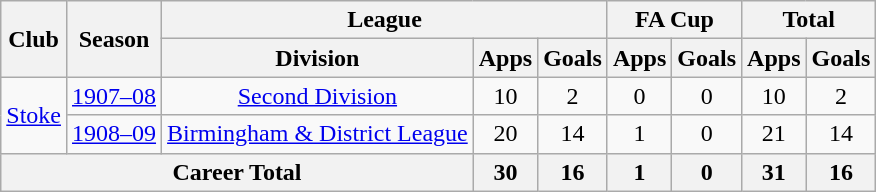<table class="wikitable" style="text-align: center;">
<tr>
<th rowspan="2">Club</th>
<th rowspan="2">Season</th>
<th colspan="3">League</th>
<th colspan="2">FA Cup</th>
<th colspan="2">Total</th>
</tr>
<tr>
<th>Division</th>
<th>Apps</th>
<th>Goals</th>
<th>Apps</th>
<th>Goals</th>
<th>Apps</th>
<th>Goals</th>
</tr>
<tr>
<td rowspan="2"><a href='#'>Stoke</a></td>
<td><a href='#'>1907–08</a></td>
<td><a href='#'>Second Division</a></td>
<td>10</td>
<td>2</td>
<td>0</td>
<td>0</td>
<td>10</td>
<td>2</td>
</tr>
<tr>
<td><a href='#'>1908–09</a></td>
<td><a href='#'>Birmingham & District League</a></td>
<td>20</td>
<td>14</td>
<td>1</td>
<td>0</td>
<td>21</td>
<td>14</td>
</tr>
<tr>
<th colspan="3">Career Total</th>
<th>30</th>
<th>16</th>
<th>1</th>
<th>0</th>
<th>31</th>
<th>16</th>
</tr>
</table>
